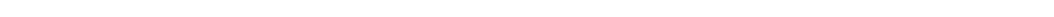<table style="width:1000px; text-align:center;">
<tr style="color:white;">
<td style="background:">29.3%</td>
<td style="background:">23.8%</td>
<td style="background:"><strong>46.9%</strong></td>
</tr>
<tr>
<td></td>
<td></td>
<td></td>
</tr>
</table>
